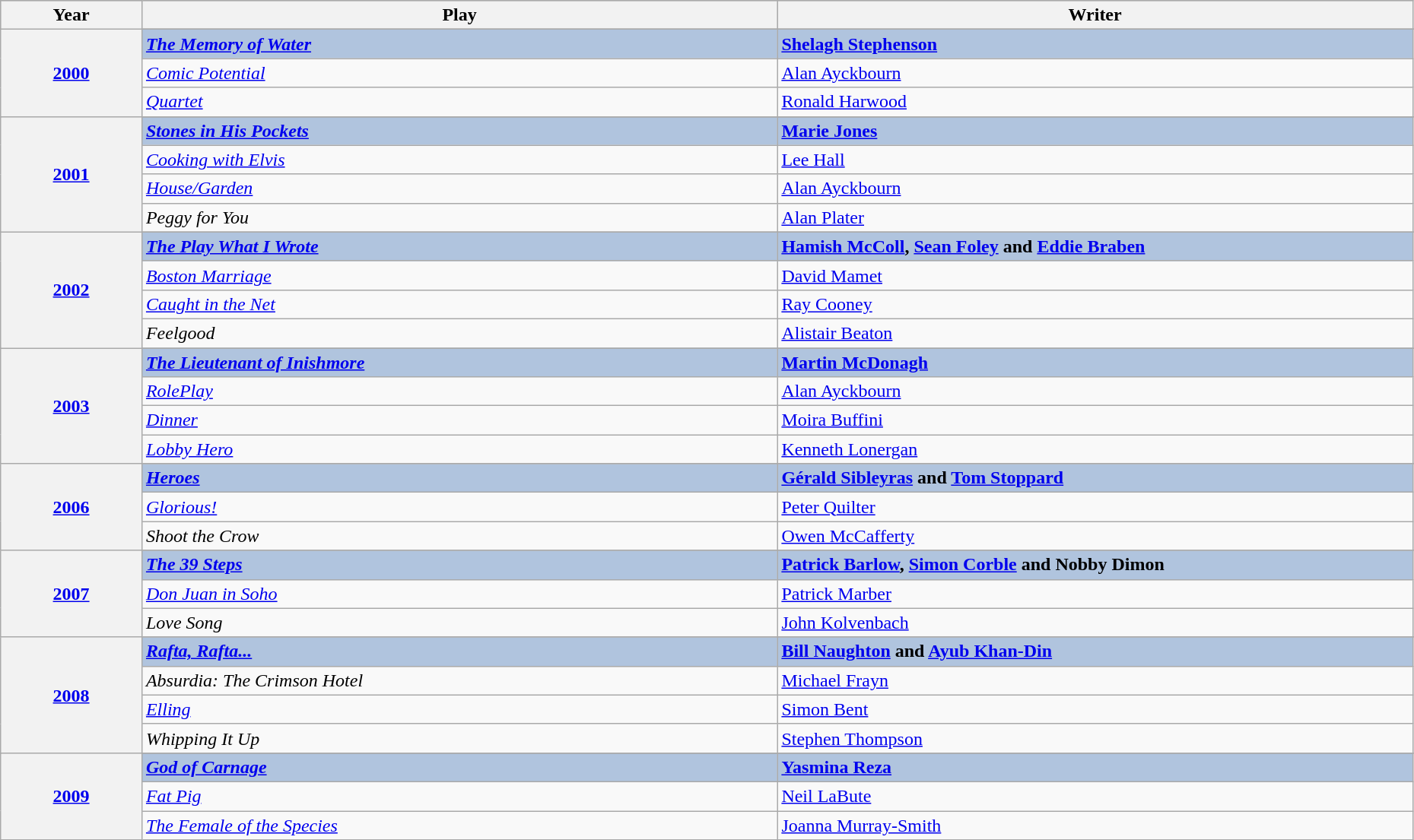<table class="wikitable" style="width:98%;">
<tr style="background:#bebebe;">
<th style="width:10%;">Year</th>
<th style="width:45%;">Play</th>
<th style="width:45%;">Writer</th>
</tr>
<tr>
<th rowspan="4" align="center"><a href='#'>2000</a></th>
</tr>
<tr style="background:#B0C4DE">
<td><strong><em><a href='#'>The Memory of Water</a></em></strong></td>
<td><strong><a href='#'>Shelagh Stephenson</a></strong></td>
</tr>
<tr>
<td><em><a href='#'>Comic Potential</a></em></td>
<td><a href='#'>Alan Ayckbourn</a></td>
</tr>
<tr>
<td><em><a href='#'>Quartet</a></em></td>
<td><a href='#'>Ronald Harwood</a></td>
</tr>
<tr>
<th rowspan="5" align="center"><a href='#'>2001</a></th>
</tr>
<tr style="background:#B0C4DE">
<td><strong><em><a href='#'>Stones in His Pockets</a></em></strong></td>
<td><strong><a href='#'>Marie Jones</a></strong></td>
</tr>
<tr>
<td><em><a href='#'>Cooking with Elvis</a></em></td>
<td><a href='#'>Lee Hall</a></td>
</tr>
<tr>
<td><em><a href='#'>House/Garden</a></em></td>
<td><a href='#'>Alan Ayckbourn</a></td>
</tr>
<tr>
<td><em>Peggy for You</em></td>
<td><a href='#'>Alan Plater</a></td>
</tr>
<tr>
<th rowspan="5" align="center"><a href='#'>2002</a></th>
</tr>
<tr style="background:#B0C4DE">
<td><strong><em><a href='#'>The Play What I Wrote</a></em></strong></td>
<td><strong><a href='#'>Hamish McColl</a>, <a href='#'>Sean Foley</a> and <a href='#'>Eddie Braben</a></strong></td>
</tr>
<tr>
<td><em><a href='#'>Boston Marriage</a></em></td>
<td><a href='#'>David Mamet</a></td>
</tr>
<tr>
<td><em><a href='#'>Caught in the Net</a></em></td>
<td><a href='#'>Ray Cooney</a></td>
</tr>
<tr>
<td><em>Feelgood</em></td>
<td><a href='#'>Alistair Beaton</a></td>
</tr>
<tr>
<th rowspan="5" align="center"><a href='#'>2003</a></th>
</tr>
<tr style="background:#B0C4DE">
<td><strong><em><a href='#'>The Lieutenant of Inishmore</a></em></strong></td>
<td><strong><a href='#'>Martin McDonagh</a></strong></td>
</tr>
<tr>
<td><em><a href='#'>RolePlay</a></em></td>
<td><a href='#'>Alan Ayckbourn</a></td>
</tr>
<tr>
<td><em><a href='#'>Dinner</a></em></td>
<td><a href='#'>Moira Buffini</a></td>
</tr>
<tr>
<td><em><a href='#'>Lobby Hero</a></em></td>
<td><a href='#'>Kenneth Lonergan</a></td>
</tr>
<tr>
<th rowspan="4" align="center"><a href='#'>2006</a></th>
</tr>
<tr style="background:#B0C4DE">
<td><strong><em><a href='#'>Heroes</a></em></strong></td>
<td><strong><a href='#'>Gérald Sibleyras</a> and <a href='#'>Tom Stoppard</a></strong></td>
</tr>
<tr>
<td><em><a href='#'>Glorious!</a></em></td>
<td><a href='#'>Peter Quilter</a></td>
</tr>
<tr>
<td><em>Shoot the Crow</em></td>
<td><a href='#'>Owen McCafferty</a></td>
</tr>
<tr>
<th rowspan="4" align="center"><a href='#'>2007</a></th>
</tr>
<tr style="background:#B0C4DE">
<td><strong><em><a href='#'>The 39 Steps</a></em></strong></td>
<td><strong><a href='#'>Patrick Barlow</a>, <a href='#'>Simon Corble</a> and Nobby Dimon</strong></td>
</tr>
<tr>
<td><em><a href='#'>Don Juan in Soho</a></em></td>
<td><a href='#'>Patrick Marber</a></td>
</tr>
<tr>
<td><em>Love Song</em></td>
<td><a href='#'>John Kolvenbach</a></td>
</tr>
<tr>
<th rowspan="5" align="center"><a href='#'>2008</a></th>
</tr>
<tr style="background:#B0C4DE">
<td><strong><em><a href='#'>Rafta, Rafta...</a></em></strong></td>
<td><strong><a href='#'>Bill Naughton</a> and <a href='#'>Ayub Khan-Din</a></strong></td>
</tr>
<tr>
<td><em>Absurdia: The Crimson Hotel</em></td>
<td><a href='#'>Michael Frayn</a></td>
</tr>
<tr>
<td><em><a href='#'>Elling</a></em></td>
<td><a href='#'>Simon Bent</a></td>
</tr>
<tr>
<td><em>Whipping It Up</em></td>
<td><a href='#'>Stephen Thompson</a></td>
</tr>
<tr>
<th rowspan="4" align="center"><a href='#'>2009</a></th>
</tr>
<tr style="background:#B0C4DE">
<td><strong><em><a href='#'>God of Carnage</a></em></strong></td>
<td><strong><a href='#'>Yasmina Reza</a></strong></td>
</tr>
<tr>
<td><em><a href='#'>Fat Pig</a></em></td>
<td><a href='#'>Neil LaBute</a></td>
</tr>
<tr>
<td><em><a href='#'>The Female of the Species</a></em></td>
<td><a href='#'>Joanna Murray-Smith</a></td>
</tr>
</table>
